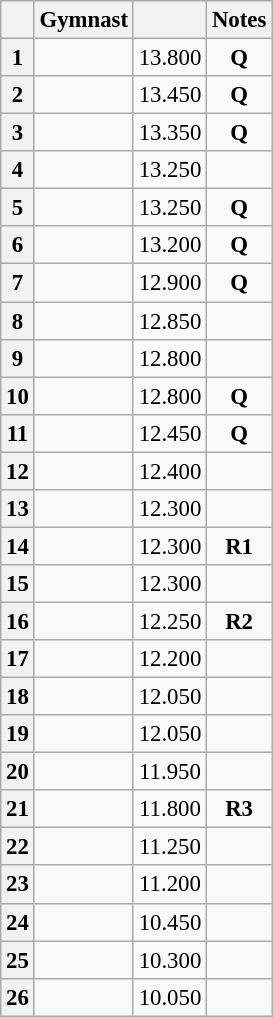<table class="wikitable sortable" style="text-align:center; font-size:95%;">
<tr>
<th></th>
<th>Gymnast</th>
<th></th>
<th>Notes</th>
</tr>
<tr>
<th>1</th>
<td align=left></td>
<td>13.800</td>
<td><strong>Q</strong></td>
</tr>
<tr>
<th>2</th>
<td align=left></td>
<td>13.450</td>
<td><strong>Q</strong></td>
</tr>
<tr>
<th>3</th>
<td align=left></td>
<td>13.350</td>
<td><strong>Q</strong></td>
</tr>
<tr>
<th>4</th>
<td align=left></td>
<td>13.250</td>
<td></td>
</tr>
<tr>
<th>5</th>
<td align=left></td>
<td>13.250</td>
<td><strong>Q</strong></td>
</tr>
<tr>
<th>6</th>
<td align=left></td>
<td>13.200</td>
<td><strong>Q</strong></td>
</tr>
<tr>
<th>7</th>
<td align=left></td>
<td>12.900</td>
<td><strong>Q</strong></td>
</tr>
<tr>
<th>8</th>
<td align=left></td>
<td>12.850</td>
<td></td>
</tr>
<tr>
<th>9</th>
<td align=left></td>
<td>12.800</td>
<td></td>
</tr>
<tr>
<th>10</th>
<td align=left></td>
<td>12.800</td>
<td><strong>Q</strong></td>
</tr>
<tr>
<th>11</th>
<td align=left></td>
<td>12.450</td>
<td><strong>Q</strong></td>
</tr>
<tr>
<th>12</th>
<td align=left></td>
<td>12.400</td>
<td></td>
</tr>
<tr>
<th>13</th>
<td align=left></td>
<td>12.300</td>
<td></td>
</tr>
<tr>
<th>14</th>
<td align=left></td>
<td>12.300</td>
<td><strong>R1</strong></td>
</tr>
<tr>
<th>15</th>
<td align=left></td>
<td>12.300</td>
<td></td>
</tr>
<tr>
<th>16</th>
<td align=left></td>
<td>12.250</td>
<td><strong>R2</strong></td>
</tr>
<tr>
<th>17</th>
<td align=left></td>
<td>12.200</td>
<td></td>
</tr>
<tr>
<th>18</th>
<td align=left></td>
<td>12.050</td>
<td></td>
</tr>
<tr>
<th>19</th>
<td align=left></td>
<td>12.050</td>
<td></td>
</tr>
<tr>
<th>20</th>
<td align=left></td>
<td>11.950</td>
<td></td>
</tr>
<tr>
<th>21</th>
<td align=left></td>
<td>11.800</td>
<td><strong>R3</strong></td>
</tr>
<tr>
<th>22</th>
<td align=left></td>
<td>11.250</td>
<td></td>
</tr>
<tr>
<th>23</th>
<td align=left></td>
<td>11.200</td>
<td></td>
</tr>
<tr>
<th>24</th>
<td align=left></td>
<td>10.450</td>
<td></td>
</tr>
<tr>
<th>25</th>
<td align=left></td>
<td>10.300</td>
<td></td>
</tr>
<tr>
<th>26</th>
<td align=left></td>
<td>10.050</td>
<td></td>
</tr>
</table>
